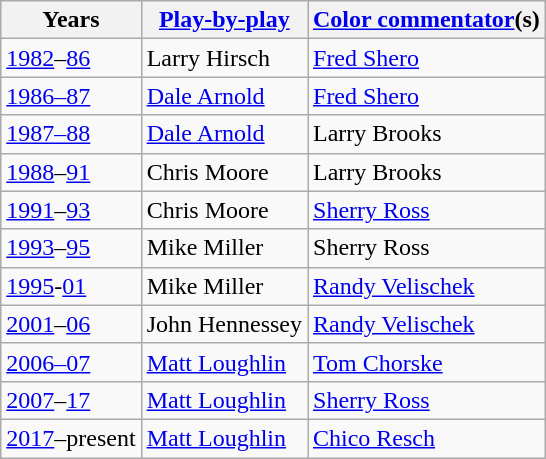<table class="wikitable">
<tr>
<th>Years</th>
<th><a href='#'>Play-by-play</a></th>
<th><a href='#'>Color commentator</a>(s)</th>
</tr>
<tr>
<td><a href='#'>1982</a>–<a href='#'>86</a></td>
<td>Larry Hirsch</td>
<td><a href='#'>Fred Shero</a></td>
</tr>
<tr>
<td><a href='#'>1986–87</a></td>
<td><a href='#'>Dale Arnold</a></td>
<td><a href='#'>Fred Shero</a></td>
</tr>
<tr>
<td><a href='#'>1987–88</a></td>
<td><a href='#'>Dale Arnold</a></td>
<td>Larry Brooks</td>
</tr>
<tr>
<td><a href='#'>1988</a>–<a href='#'>91</a></td>
<td>Chris Moore</td>
<td>Larry Brooks</td>
</tr>
<tr>
<td><a href='#'>1991</a>–<a href='#'>93</a></td>
<td>Chris Moore</td>
<td><a href='#'>Sherry Ross</a></td>
</tr>
<tr>
<td><a href='#'>1993</a>–<a href='#'>95</a></td>
<td>Mike Miller</td>
<td>Sherry Ross</td>
</tr>
<tr>
<td><a href='#'>1995</a>-<a href='#'>01</a></td>
<td>Mike Miller</td>
<td><a href='#'>Randy Velischek</a></td>
</tr>
<tr>
<td><a href='#'>2001</a>–<a href='#'>06</a></td>
<td>John Hennessey</td>
<td><a href='#'>Randy Velischek</a></td>
</tr>
<tr>
<td><a href='#'>2006–07</a></td>
<td><a href='#'>Matt Loughlin</a></td>
<td><a href='#'>Tom Chorske</a></td>
</tr>
<tr>
<td><a href='#'>2007</a>–<a href='#'>17</a></td>
<td><a href='#'>Matt Loughlin</a></td>
<td><a href='#'>Sherry Ross</a></td>
</tr>
<tr>
<td><a href='#'>2017</a>–present</td>
<td><a href='#'>Matt Loughlin</a></td>
<td><a href='#'>Chico Resch</a></td>
</tr>
</table>
